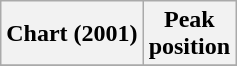<table class="wikitable">
<tr>
<th align="left">Chart (2001)</th>
<th align="center">Peak<br>position</th>
</tr>
<tr>
</tr>
</table>
